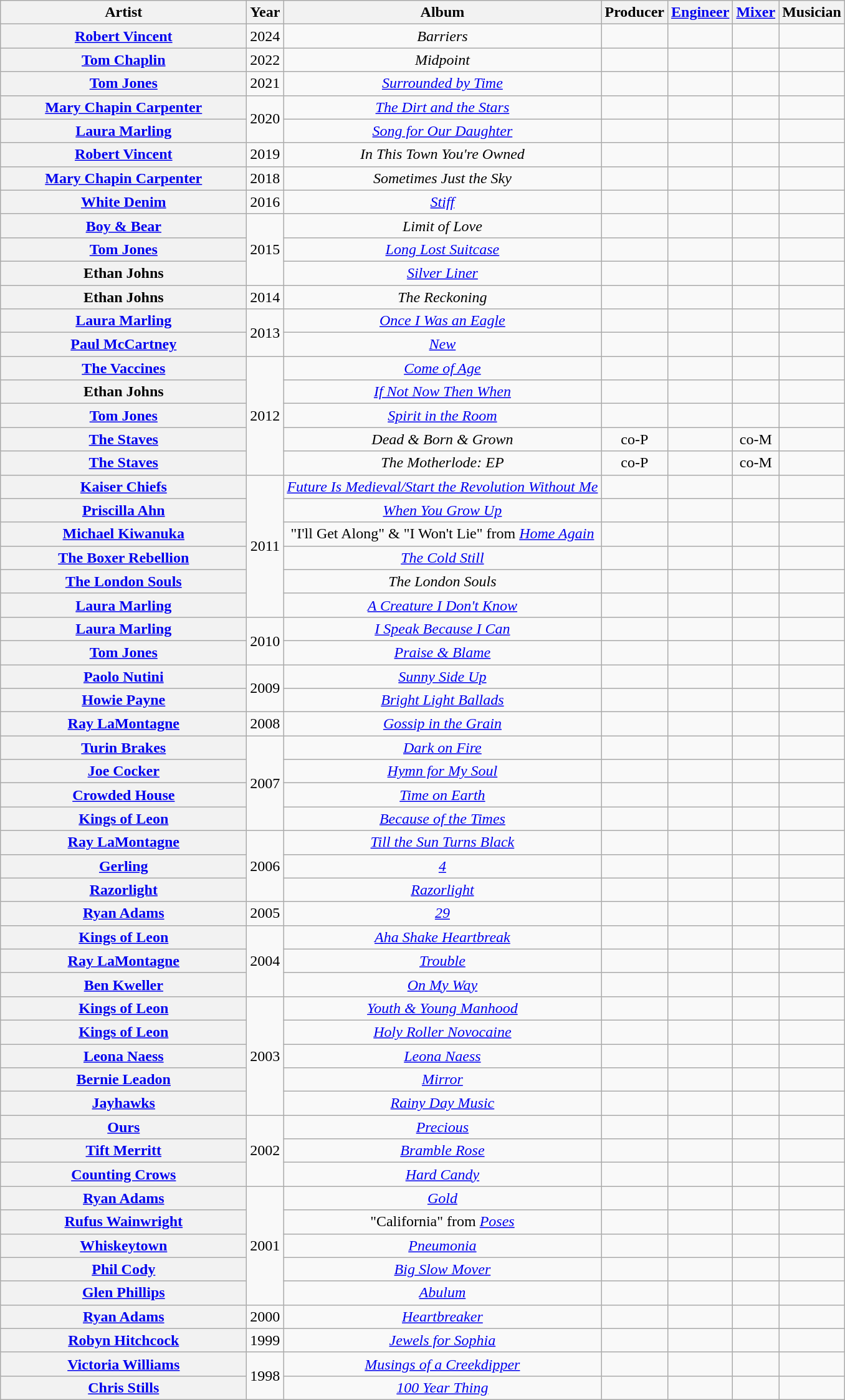<table class="wikitable plainrowheaders" style="text-align:center;">
<tr>
<th scope="col" style="width:16em;">Artist</th>
<th scope="col">Year</th>
<th scope="col">Album</th>
<th scope="col">Producer</th>
<th scope="col"><a href='#'>Engineer</a></th>
<th scope="col"><a href='#'>Mixer</a></th>
<th scope="col">Musician</th>
</tr>
<tr>
<th scope="row"><a href='#'>Robert Vincent</a></th>
<td>2024</td>
<td><em>Barriers</em></td>
<td></td>
<td></td>
<td></td>
<td></td>
</tr>
<tr>
<th scope="row"><a href='#'>Tom Chaplin</a></th>
<td>2022</td>
<td><em>Midpoint</em></td>
<td></td>
<td></td>
<td></td>
<td></td>
</tr>
<tr>
<th scope="row"><a href='#'>Tom Jones</a></th>
<td>2021</td>
<td><em><a href='#'>Surrounded by Time</a></em></td>
<td></td>
<td></td>
<td></td>
<td></td>
</tr>
<tr>
<th scope="row"><a href='#'>Mary Chapin Carpenter</a></th>
<td rowspan=2>2020</td>
<td><em><a href='#'>The Dirt and the Stars</a></em></td>
<td></td>
<td></td>
<td></td>
<td></td>
</tr>
<tr>
<th scope="row"><a href='#'>Laura Marling</a></th>
<td><em><a href='#'>Song for Our Daughter</a></em></td>
<td></td>
<td></td>
<td></td>
<td></td>
</tr>
<tr>
<th scope="row"><a href='#'>Robert Vincent</a></th>
<td>2019</td>
<td><em>In This Town You're Owned</em></td>
<td></td>
<td></td>
<td></td>
<td></td>
</tr>
<tr>
<th scope="row"><a href='#'>Mary Chapin Carpenter</a></th>
<td>2018</td>
<td><em>Sometimes Just the Sky</em></td>
<td></td>
<td></td>
<td></td>
<td></td>
</tr>
<tr>
<th scope="row"><a href='#'>White Denim</a></th>
<td>2016</td>
<td><em><a href='#'>Stiff</a></em></td>
<td></td>
<td></td>
<td></td>
<td></td>
</tr>
<tr>
<th scope="row"><a href='#'>Boy & Bear</a></th>
<td rowspan="3">2015</td>
<td><em>Limit of Love</em></td>
<td></td>
<td></td>
<td></td>
<td></td>
</tr>
<tr>
<th scope="row"><a href='#'>Tom Jones</a></th>
<td><em><a href='#'>Long Lost Suitcase</a></em></td>
<td></td>
<td></td>
<td></td>
<td></td>
</tr>
<tr>
<th scope="row">Ethan Johns</th>
<td><em><a href='#'>Silver Liner</a></em></td>
<td></td>
<td></td>
<td></td>
<td></td>
</tr>
<tr>
<th scope="row">Ethan Johns</th>
<td>2014</td>
<td><em>The Reckoning</em></td>
<td></td>
<td></td>
<td></td>
<td></td>
</tr>
<tr>
<th scope="row"><a href='#'>Laura Marling</a></th>
<td rowspan="2">2013</td>
<td><em><a href='#'>Once I Was an Eagle</a></em></td>
<td></td>
<td></td>
<td></td>
<td></td>
</tr>
<tr>
<th scope="row"><a href='#'>Paul McCartney</a></th>
<td><em><a href='#'>New</a></em></td>
<td></td>
<td></td>
<td></td>
<td></td>
</tr>
<tr>
<th scope="row"><a href='#'>The Vaccines</a></th>
<td rowspan="5">2012</td>
<td><em><a href='#'>Come of Age</a></em></td>
<td></td>
<td></td>
<td></td>
<td></td>
</tr>
<tr>
<th scope="row">Ethan Johns</th>
<td><em><a href='#'>If Not Now Then When</a></em></td>
<td></td>
<td></td>
<td></td>
<td></td>
</tr>
<tr>
<th scope="row"><a href='#'>Tom Jones</a></th>
<td><em><a href='#'>Spirit in the Room</a></em></td>
<td></td>
<td></td>
<td></td>
<td></td>
</tr>
<tr>
<th scope="row"><a href='#'>The Staves</a></th>
<td><em>Dead & Born & Grown</em></td>
<td>co-P</td>
<td></td>
<td>co-M</td>
<td></td>
</tr>
<tr>
<th scope="row"><a href='#'>The Staves</a></th>
<td><em>The Motherlode: EP</em></td>
<td>co-P</td>
<td></td>
<td>co-M</td>
<td></td>
</tr>
<tr>
<th scope="row"><a href='#'>Kaiser Chiefs</a></th>
<td rowspan="6">2011</td>
<td><em><a href='#'>Future Is Medieval/Start the Revolution Without Me</a></em></td>
<td></td>
<td></td>
<td></td>
<td></td>
</tr>
<tr>
<th scope="row"><a href='#'>Priscilla Ahn</a></th>
<td><em><a href='#'>When You Grow Up</a></em></td>
<td></td>
<td></td>
<td></td>
<td></td>
</tr>
<tr>
<th scope="row"><a href='#'>Michael Kiwanuka</a></th>
<td>"I'll Get Along" & "I Won't Lie" from <em><a href='#'>Home Again</a></em></td>
<td></td>
<td></td>
<td></td>
<td></td>
</tr>
<tr>
<th scope="row"><a href='#'>The Boxer Rebellion</a></th>
<td><em><a href='#'>The Cold Still</a></em></td>
<td></td>
<td></td>
<td></td>
<td></td>
</tr>
<tr>
<th scope="row"><a href='#'>The London Souls</a></th>
<td><em>The London Souls</em></td>
<td></td>
<td></td>
<td></td>
<td></td>
</tr>
<tr>
<th scope="row"><a href='#'>Laura Marling</a></th>
<td><em><a href='#'>A Creature I Don't Know</a></em></td>
<td></td>
<td></td>
<td></td>
<td></td>
</tr>
<tr>
<th scope="row"><a href='#'>Laura Marling</a></th>
<td rowspan="2">2010</td>
<td><em><a href='#'>I Speak Because I Can</a></em></td>
<td></td>
<td></td>
<td></td>
<td></td>
</tr>
<tr>
<th scope="row"><a href='#'>Tom Jones</a></th>
<td><em><a href='#'>Praise & Blame</a></em></td>
<td></td>
<td></td>
<td></td>
<td></td>
</tr>
<tr>
<th scope="row"><a href='#'>Paolo Nutini</a></th>
<td rowspan="2">2009</td>
<td><em><a href='#'>Sunny Side Up</a></em></td>
<td></td>
<td></td>
<td></td>
<td></td>
</tr>
<tr>
<th scope="row"><a href='#'>Howie Payne</a></th>
<td><em><a href='#'>Bright Light Ballads</a></em></td>
<td></td>
<td></td>
<td></td>
<td></td>
</tr>
<tr>
<th scope="row"><a href='#'>Ray LaMontagne</a></th>
<td>2008</td>
<td><em><a href='#'>Gossip in the Grain</a></em></td>
<td></td>
<td></td>
<td></td>
<td></td>
</tr>
<tr>
<th scope="row"><a href='#'>Turin Brakes</a></th>
<td rowspan="4">2007</td>
<td><em><a href='#'>Dark on Fire</a></em></td>
<td></td>
<td></td>
<td></td>
<td></td>
</tr>
<tr>
<th scope="row"><a href='#'>Joe Cocker</a></th>
<td><em><a href='#'>Hymn for My Soul</a></em></td>
<td></td>
<td></td>
<td></td>
<td></td>
</tr>
<tr>
<th scope="row"><a href='#'>Crowded House</a></th>
<td><em><a href='#'>Time on Earth</a></em></td>
<td></td>
<td></td>
<td></td>
<td></td>
</tr>
<tr>
<th scope="row"><a href='#'>Kings of Leon</a></th>
<td><em><a href='#'>Because of the Times</a></em></td>
<td></td>
<td></td>
<td></td>
<td></td>
</tr>
<tr>
<th scope="row"><a href='#'>Ray LaMontagne</a></th>
<td rowspan="3">2006</td>
<td><em><a href='#'>Till the Sun Turns Black</a></em></td>
<td></td>
<td></td>
<td></td>
<td></td>
</tr>
<tr>
<th scope="row"><a href='#'>Gerling</a></th>
<td><em><a href='#'>4</a></em></td>
<td></td>
<td></td>
<td></td>
<td></td>
</tr>
<tr>
<th scope="row"><a href='#'>Razorlight</a></th>
<td><em><a href='#'>Razorlight</a></em></td>
<td></td>
<td></td>
<td></td>
<td></td>
</tr>
<tr>
<th scope="row"><a href='#'>Ryan Adams</a></th>
<td>2005</td>
<td><em><a href='#'>29</a></em></td>
<td></td>
<td></td>
<td></td>
<td></td>
</tr>
<tr>
<th scope="row"><a href='#'>Kings of Leon</a></th>
<td rowspan="3">2004</td>
<td><em><a href='#'>Aha Shake Heartbreak</a></em></td>
<td></td>
<td></td>
<td></td>
<td></td>
</tr>
<tr>
<th scope="row"><a href='#'>Ray LaMontagne</a></th>
<td><em><a href='#'>Trouble</a></em></td>
<td></td>
<td></td>
<td></td>
<td></td>
</tr>
<tr>
<th scope="row"><a href='#'>Ben Kweller</a></th>
<td><em><a href='#'>On My Way</a></em></td>
<td></td>
<td></td>
<td></td>
<td></td>
</tr>
<tr>
<th scope="row"><a href='#'>Kings of Leon</a></th>
<td rowspan="5">2003</td>
<td><em><a href='#'>Youth & Young Manhood</a></em></td>
<td></td>
<td></td>
<td></td>
<td></td>
</tr>
<tr>
<th scope="row"><a href='#'>Kings of Leon</a></th>
<td><em><a href='#'>Holy Roller Novocaine</a></em></td>
<td></td>
<td></td>
<td></td>
<td></td>
</tr>
<tr>
<th scope="row"><a href='#'>Leona Naess</a></th>
<td><em><a href='#'>Leona Naess</a></em></td>
<td></td>
<td></td>
<td></td>
<td></td>
</tr>
<tr>
<th scope="row"><a href='#'>Bernie Leadon</a></th>
<td><em><a href='#'>Mirror</a></em></td>
<td></td>
<td></td>
<td></td>
<td></td>
</tr>
<tr>
<th scope="row"><a href='#'>Jayhawks</a></th>
<td><em><a href='#'>Rainy Day Music</a></em></td>
<td></td>
<td></td>
<td></td>
<td></td>
</tr>
<tr>
<th scope="row"><a href='#'>Ours</a></th>
<td rowspan="3">2002</td>
<td><em><a href='#'>Precious</a></em></td>
<td></td>
<td></td>
<td></td>
<td></td>
</tr>
<tr>
<th scope="row"><a href='#'>Tift Merritt</a></th>
<td><em><a href='#'>Bramble Rose</a></em></td>
<td></td>
<td></td>
<td></td>
<td></td>
</tr>
<tr>
<th scope="row"><a href='#'>Counting Crows</a></th>
<td><em><a href='#'>Hard Candy</a></em></td>
<td></td>
<td></td>
<td></td>
<td></td>
</tr>
<tr>
<th scope="row"><a href='#'>Ryan Adams</a></th>
<td rowspan="5">2001</td>
<td><em><a href='#'>Gold</a></em></td>
<td></td>
<td></td>
<td></td>
<td></td>
</tr>
<tr>
<th scope="row"><a href='#'>Rufus Wainwright</a></th>
<td>"California" from <em><a href='#'>Poses</a></em></td>
<td></td>
<td></td>
<td></td>
<td></td>
</tr>
<tr>
<th scope="row"><a href='#'>Whiskeytown</a></th>
<td><em><a href='#'>Pneumonia</a></em></td>
<td></td>
<td></td>
<td></td>
<td></td>
</tr>
<tr>
<th scope="row"><a href='#'>Phil Cody</a></th>
<td><em><a href='#'>Big Slow Mover</a></em></td>
<td></td>
<td></td>
<td></td>
<td></td>
</tr>
<tr>
<th scope="row"><a href='#'>Glen Phillips</a></th>
<td><em><a href='#'>Abulum</a></em></td>
<td></td>
<td></td>
<td></td>
<td></td>
</tr>
<tr>
<th scope="row"><a href='#'>Ryan Adams</a></th>
<td>2000</td>
<td><em><a href='#'>Heartbreaker</a></em></td>
<td></td>
<td></td>
<td></td>
<td></td>
</tr>
<tr>
<th scope="row"><a href='#'>Robyn Hitchcock</a></th>
<td>1999</td>
<td><em><a href='#'>Jewels for Sophia</a></em></td>
<td></td>
<td></td>
<td></td>
<td></td>
</tr>
<tr>
<th scope="row"><a href='#'>Victoria Williams</a></th>
<td rowspan="2">1998</td>
<td><em><a href='#'>Musings of a Creekdipper</a></em></td>
<td></td>
<td></td>
<td></td>
<td></td>
</tr>
<tr>
<th scope="row"><a href='#'>Chris Stills</a></th>
<td><em><a href='#'>100 Year Thing</a></em></td>
<td></td>
<td></td>
<td></td>
<td></td>
</tr>
</table>
